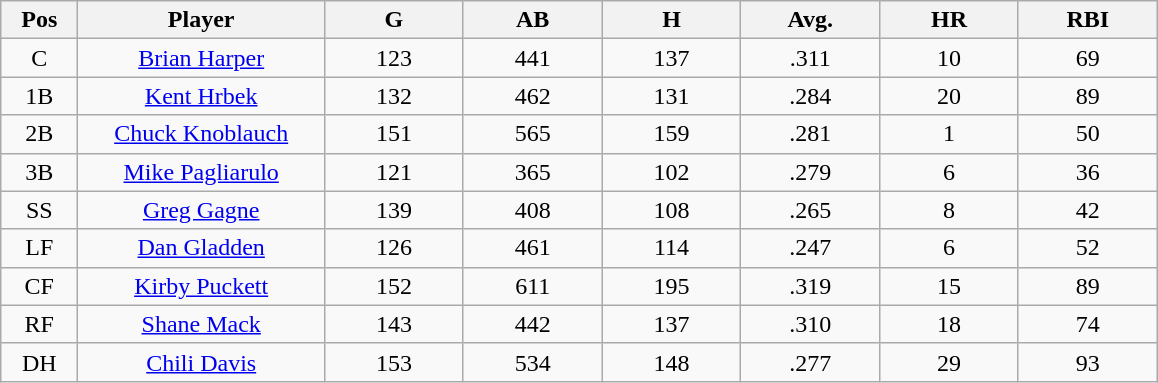<table class="wikitable sortable">
<tr>
<th bgcolor="#DDDDFF" width="5%">Pos</th>
<th bgcolor="#DDDDFF" width="16%">Player</th>
<th bgcolor="#DDDDFF" width="9%">G</th>
<th bgcolor="#DDDDFF" width="9%">AB</th>
<th bgcolor="#DDDDFF" width="9%">H</th>
<th bgcolor="#DDDDFF" width="9%">Avg.</th>
<th bgcolor="#DDDDFF" width="9%">HR</th>
<th bgcolor="#DDDDFF" width="9%">RBI</th>
</tr>
<tr align="center">
<td>C</td>
<td><a href='#'>Brian Harper</a></td>
<td>123</td>
<td>441</td>
<td>137</td>
<td>.311</td>
<td>10</td>
<td>69</td>
</tr>
<tr align="center">
<td>1B</td>
<td><a href='#'>Kent Hrbek</a></td>
<td>132</td>
<td>462</td>
<td>131</td>
<td>.284</td>
<td>20</td>
<td>89</td>
</tr>
<tr align="center">
<td>2B</td>
<td><a href='#'>Chuck Knoblauch</a></td>
<td>151</td>
<td>565</td>
<td>159</td>
<td>.281</td>
<td>1</td>
<td>50</td>
</tr>
<tr align="center">
<td>3B</td>
<td><a href='#'>Mike Pagliarulo</a></td>
<td>121</td>
<td>365</td>
<td>102</td>
<td>.279</td>
<td>6</td>
<td>36</td>
</tr>
<tr align="center">
<td>SS</td>
<td><a href='#'>Greg Gagne</a></td>
<td>139</td>
<td>408</td>
<td>108</td>
<td>.265</td>
<td>8</td>
<td>42</td>
</tr>
<tr align="center">
<td>LF</td>
<td><a href='#'>Dan Gladden</a></td>
<td>126</td>
<td>461</td>
<td>114</td>
<td>.247</td>
<td>6</td>
<td>52</td>
</tr>
<tr align="center">
<td>CF</td>
<td><a href='#'>Kirby Puckett</a></td>
<td>152</td>
<td>611</td>
<td>195</td>
<td>.319</td>
<td>15</td>
<td>89</td>
</tr>
<tr align="center">
<td>RF</td>
<td><a href='#'>Shane Mack</a></td>
<td>143</td>
<td>442</td>
<td>137</td>
<td>.310</td>
<td>18</td>
<td>74</td>
</tr>
<tr align="center">
<td>DH</td>
<td><a href='#'>Chili Davis</a></td>
<td>153</td>
<td>534</td>
<td>148</td>
<td>.277</td>
<td>29</td>
<td>93</td>
</tr>
</table>
